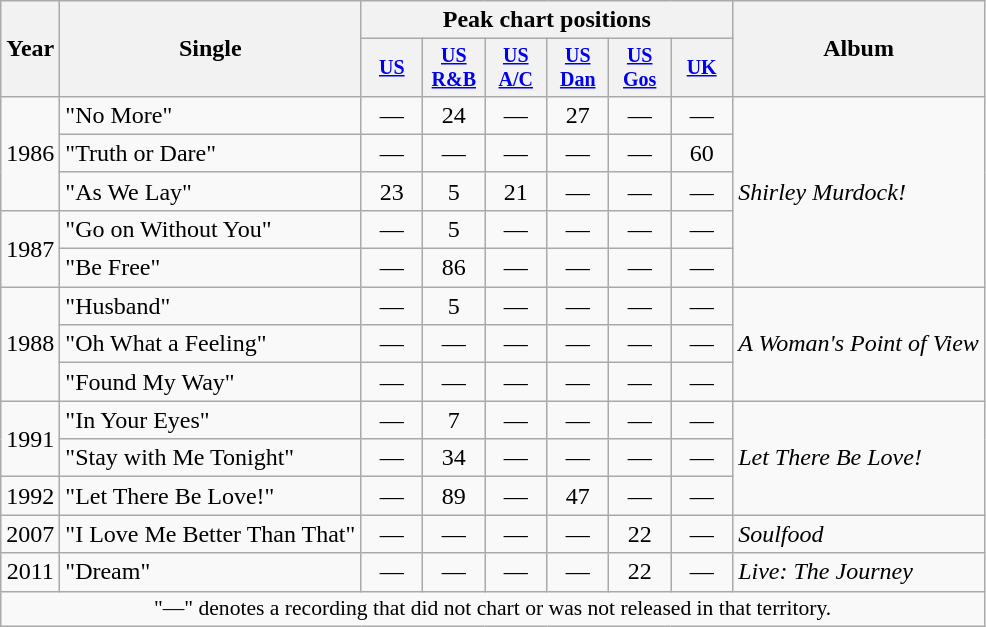<table class="wikitable" style="text-align:center;">
<tr>
<th rowspan="2">Year</th>
<th rowspan="2">Single</th>
<th colspan="6">Peak chart positions</th>
<th rowspan="2">Album</th>
</tr>
<tr style="font-size:smaller;">
<th width="35"><a href='#'>US</a><br></th>
<th width="35"><a href='#'>US<br>R&B</a><br></th>
<th width="35"><a href='#'>US<br>A/C</a><br></th>
<th width="35"><a href='#'>US<br>Dan</a><br></th>
<th width="35"><a href='#'>US<br>Gos</a><br></th>
<th width="35"><a href='#'>UK</a><br></th>
</tr>
<tr>
<td rowspan="3">1986</td>
<td align="left">"No More"</td>
<td>—</td>
<td>24</td>
<td>—</td>
<td>27</td>
<td>—</td>
<td>—</td>
<td align="left" rowspan="5"><em>Shirley Murdock!</em></td>
</tr>
<tr>
<td align="left">"Truth or Dare"</td>
<td>—</td>
<td>—</td>
<td>—</td>
<td>—</td>
<td>—</td>
<td>60</td>
</tr>
<tr>
<td align="left">"As We Lay"</td>
<td>23</td>
<td>5</td>
<td>21</td>
<td>—</td>
<td>—</td>
<td>—</td>
</tr>
<tr>
<td rowspan="2">1987</td>
<td align="left">"Go on Without You"</td>
<td>—</td>
<td>5</td>
<td>—</td>
<td>—</td>
<td>—</td>
<td>—</td>
</tr>
<tr>
<td align="left">"Be Free"</td>
<td>—</td>
<td>86</td>
<td>—</td>
<td>—</td>
<td>—</td>
<td>—</td>
</tr>
<tr>
<td rowspan="3">1988</td>
<td align="left">"Husband"</td>
<td>—</td>
<td>5</td>
<td>—</td>
<td>—</td>
<td>—</td>
<td>—</td>
<td align="left" rowspan="3"><em>A Woman's Point of View</em></td>
</tr>
<tr>
<td align="left">"Oh What a Feeling"</td>
<td>—</td>
<td>—</td>
<td>—</td>
<td>—</td>
<td>—</td>
<td>—</td>
</tr>
<tr>
<td align="left">"Found My Way"</td>
<td>—</td>
<td>—</td>
<td>—</td>
<td>—</td>
<td>—</td>
<td>—</td>
</tr>
<tr>
<td rowspan="2">1991</td>
<td align="left">"In Your Eyes"</td>
<td>—</td>
<td>7</td>
<td>—</td>
<td>—</td>
<td>—</td>
<td>—</td>
<td align="left" rowspan="3"><em>Let There Be Love!</em></td>
</tr>
<tr>
<td align="left">"Stay with Me Tonight"</td>
<td>—</td>
<td>34</td>
<td>—</td>
<td>—</td>
<td>—</td>
<td>—</td>
</tr>
<tr>
<td>1992</td>
<td align="left">"Let There Be Love!"</td>
<td>—</td>
<td>89</td>
<td>—</td>
<td>47</td>
<td>—</td>
<td>—</td>
</tr>
<tr>
<td>2007</td>
<td align="left">"I Love Me Better Than That"</td>
<td>—</td>
<td>—</td>
<td>—</td>
<td>—</td>
<td>22</td>
<td>—</td>
<td align="left" rowspan="1"><em>Soulfood</em></td>
</tr>
<tr>
<td>2011</td>
<td align="left">"Dream"</td>
<td>—</td>
<td>—</td>
<td>—</td>
<td>—</td>
<td>22</td>
<td>—</td>
<td align="left" rowspan="1"><em>Live: The Journey</em></td>
</tr>
<tr>
<td colspan="15" style="font-size:90%">"—" denotes a recording that did not chart or was not released in that territory.</td>
</tr>
</table>
